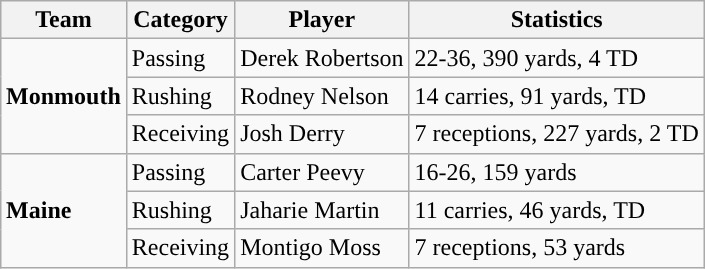<table class="wikitable" style="float: right;">
<tr>
<th>Team</th>
<th>Category</th>
<th>Player</th>
<th>Statistics</th>
</tr>
<tr>
<td rowspan=3><strong>Monmouth</strong></td>
<td>Passing</td>
<td>Derek Robertson</td>
<td>22-36, 390 yards, 4 TD</td>
</tr>
<tr>
<td>Rushing</td>
<td>Rodney Nelson</td>
<td>14 carries, 91 yards, TD</td>
</tr>
<tr>
<td>Receiving</td>
<td>Josh Derry</td>
<td>7 receptions, 227 yards, 2 TD</td>
</tr>
<tr>
<td rowspan=3><strong>Maine</strong></td>
<td>Passing</td>
<td>Carter Peevy</td>
<td>16-26, 159 yards</td>
</tr>
<tr>
<td>Rushing</td>
<td>Jaharie Martin</td>
<td>11 carries, 46 yards, TD</td>
</tr>
<tr>
<td>Receiving</td>
<td>Montigo Moss</td>
<td>7 receptions, 53 yards</td>
</tr>
</table>
